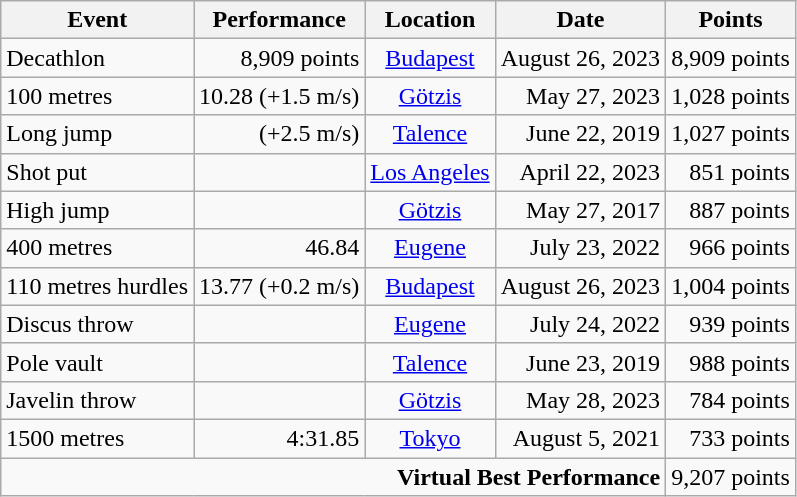<table class="wikitable">
<tr>
<th>Event</th>
<th>Performance</th>
<th>Location</th>
<th>Date</th>
<th>Points</th>
</tr>
<tr>
<td>Decathlon</td>
<td align=right>8,909 points</td>
<td align=center><a href='#'>Budapest</a></td>
<td align=right>August 26, 2023</td>
<td align=right>8,909 points</td>
</tr>
<tr>
<td>100 metres</td>
<td align=right>10.28 (+1.5 m/s)</td>
<td align=center><a href='#'>Götzis</a></td>
<td align=right>May 27, 2023</td>
<td align=right>1,028 points</td>
</tr>
<tr>
<td>Long jump</td>
<td align=right> (+2.5 m/s) </td>
<td align=center><a href='#'>Talence</a></td>
<td align=right>June 22, 2019</td>
<td align=right>1,027 points</td>
</tr>
<tr>
<td>Shot put</td>
<td align=right></td>
<td align=center><a href='#'>Los Angeles</a></td>
<td align=right>April 22, 2023</td>
<td align=right>851 points</td>
</tr>
<tr>
<td>High jump</td>
<td align=right></td>
<td align=center><a href='#'>Götzis</a></td>
<td align=right>May 27, 2017</td>
<td align=right>887 points</td>
</tr>
<tr>
<td>400 metres</td>
<td align=right>46.84</td>
<td align=center><a href='#'>Eugene</a></td>
<td align=right>July 23, 2022</td>
<td align=right>966 points</td>
</tr>
<tr>
<td>110 metres hurdles</td>
<td align=right>13.77 (+0.2 m/s)</td>
<td align=center><a href='#'>Budapest</a></td>
<td align=right>August 26, 2023</td>
<td align=right>1,004 points</td>
</tr>
<tr>
<td>Discus throw</td>
<td align=right></td>
<td align=center><a href='#'>Eugene</a></td>
<td align=right>July 24, 2022</td>
<td align=right>939 points</td>
</tr>
<tr>
<td>Pole vault</td>
<td align=right></td>
<td align=center><a href='#'>Talence</a></td>
<td align=right>June 23, 2019</td>
<td align=right>988 points</td>
</tr>
<tr>
<td>Javelin throw</td>
<td align=right></td>
<td align=center><a href='#'>Götzis</a></td>
<td align=right>May 28, 2023</td>
<td align=right>784 points</td>
</tr>
<tr>
<td>1500 metres</td>
<td align=right>4:31.85</td>
<td align=center><a href='#'>Tokyo</a></td>
<td align=right>August 5, 2021</td>
<td align=right>733 points</td>
</tr>
<tr>
<td colspan=4 align=right><strong>Virtual Best Performance</strong></td>
<td align=right>9,207 points</td>
</tr>
</table>
